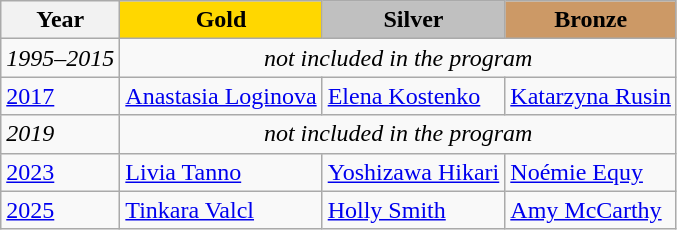<table class="wikitable">
<tr>
<th>Year</th>
<td align=center bgcolor=gold><strong>Gold</strong></td>
<td align=center bgcolor=silver><strong>Silver</strong></td>
<td align=center bgcolor=cc9966><strong>Bronze</strong></td>
</tr>
<tr>
<td><em>1995–2015</em></td>
<td colspan=3 align=center><em>not included in the program</em></td>
</tr>
<tr>
<td><a href='#'>2017</a></td>
<td> <a href='#'>Anastasia Loginova</a></td>
<td> <a href='#'>Elena Kostenko</a></td>
<td> <a href='#'>Katarzyna Rusin</a></td>
</tr>
<tr>
<td><em>2019</em></td>
<td colspan=3 align=center><em>not included in the program</em></td>
</tr>
<tr>
<td><a href='#'>2023</a></td>
<td> <a href='#'>Livia Tanno</a></td>
<td> <a href='#'>Yoshizawa Hikari</a></td>
<td> <a href='#'>Noémie Equy</a></td>
</tr>
<tr>
<td><a href='#'>2025</a></td>
<td> <a href='#'>Tinkara Valcl</a></td>
<td> <a href='#'>Holly Smith</a></td>
<td> <a href='#'>Amy McCarthy</a></td>
</tr>
</table>
